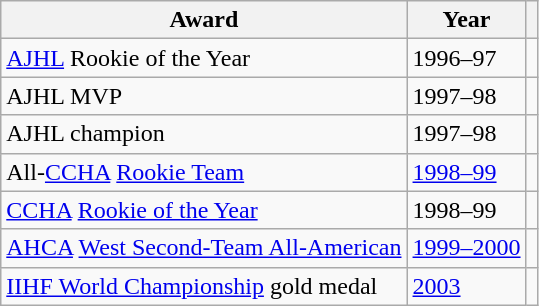<table class="wikitable">
<tr>
<th>Award</th>
<th>Year</th>
<th></th>
</tr>
<tr>
<td><a href='#'>AJHL</a> Rookie of the Year</td>
<td>1996–97</td>
<td></td>
</tr>
<tr>
<td>AJHL MVP</td>
<td>1997–98</td>
<td></td>
</tr>
<tr>
<td>AJHL champion</td>
<td>1997–98</td>
<td></td>
</tr>
<tr>
<td>All-<a href='#'>CCHA</a> <a href='#'>Rookie Team</a></td>
<td><a href='#'>1998–99</a></td>
<td></td>
</tr>
<tr>
<td><a href='#'>CCHA</a> <a href='#'>Rookie of the Year</a></td>
<td>1998–99</td>
<td></td>
</tr>
<tr>
<td><a href='#'>AHCA</a> <a href='#'>West Second-Team All-American</a></td>
<td><a href='#'>1999–2000</a></td>
<td></td>
</tr>
<tr>
<td><a href='#'>IIHF World Championship</a> gold medal</td>
<td><a href='#'>2003</a></td>
<td></td>
</tr>
</table>
